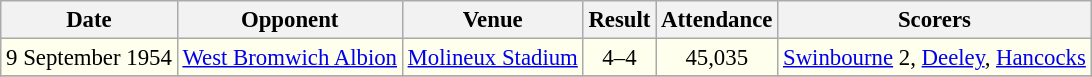<table class="wikitable sortable" style="font-size:95%; text-align:center">
<tr>
<th>Date</th>
<th>Opponent</th>
<th>Venue</th>
<th>Result</th>
<th>Attendance</th>
<th>Scorers</th>
</tr>
<tr bgcolor = "#FFFFEE">
<td>9 September 1954</td>
<td><a href='#'>West Bromwich Albion</a></td>
<td><a href='#'>Molineux Stadium</a></td>
<td>4–4</td>
<td>45,035</td>
<td><a href='#'>Swinbourne</a> 2, <a href='#'>Deeley</a>, <a href='#'>Hancocks</a></td>
</tr>
<tr>
</tr>
</table>
